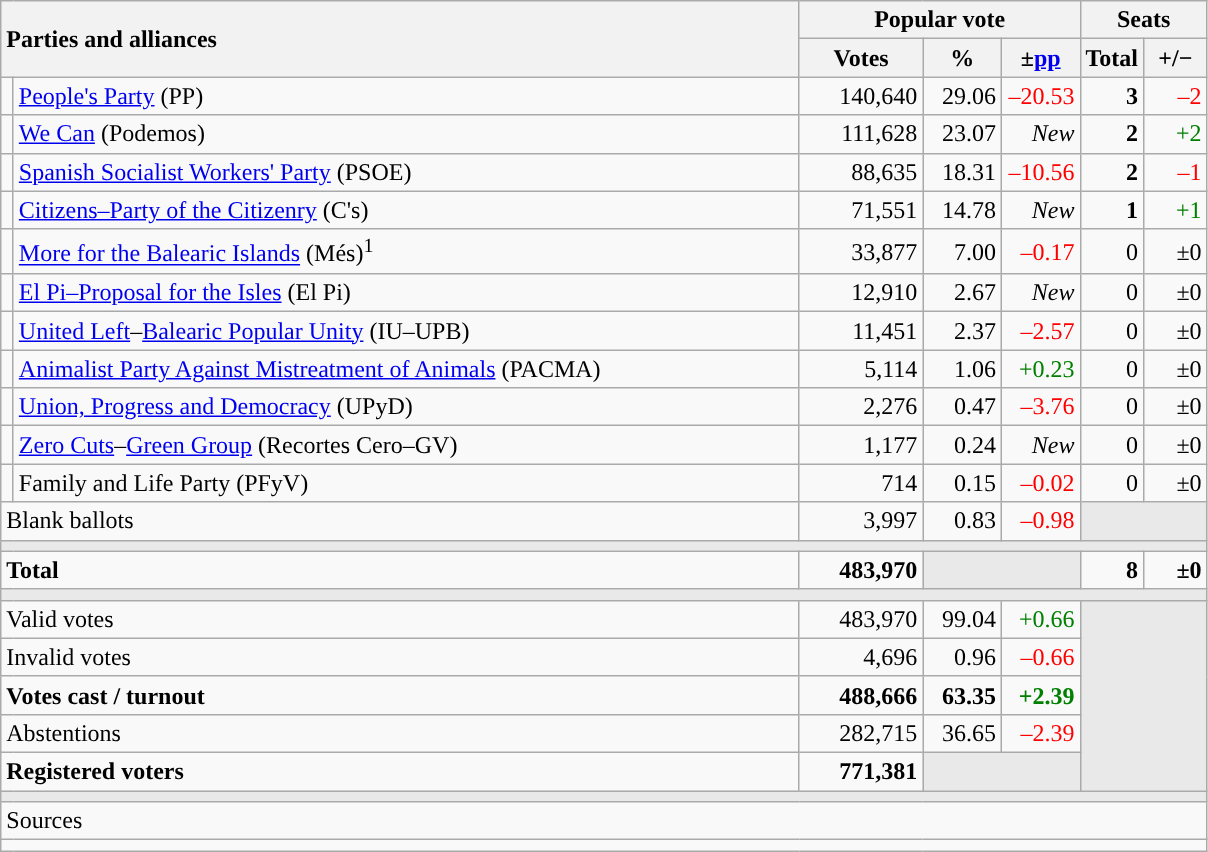<table class="wikitable" style="text-align:right;">
<tr>
<th style="text-align:left;" rowspan="2" colspan="2" width="525">Parties and alliances</th>
<th colspan="3">Popular vote</th>
<th colspan="2">Seats</th>
</tr>
<tr>
<th width="75">Votes</th>
<th width="45">%</th>
<th width="45">±<a href='#'>pp</a></th>
<th width="35">Total</th>
<th width="35">+/−</th>
</tr>
<tr>
<td width="1" style="color:inherit;background:"></td>
<td align="left"><a href='#'>People's Party</a> (PP)</td>
<td>140,640</td>
<td>29.06</td>
<td style="color:red;">–20.53</td>
<td><strong>3</strong></td>
<td style="color:red;">–2</td>
</tr>
<tr>
<td style="color:inherit;background:"></td>
<td align="left"><a href='#'>We Can</a> (Podemos)</td>
<td>111,628</td>
<td>23.07</td>
<td><em>New</em></td>
<td><strong>2</strong></td>
<td style="color:green;">+2</td>
</tr>
<tr>
<td style="color:inherit;background:"></td>
<td align="left"><a href='#'>Spanish Socialist Workers' Party</a> (PSOE)</td>
<td>88,635</td>
<td>18.31</td>
<td style="color:red;">–10.56</td>
<td><strong>2</strong></td>
<td style="color:red;">–1</td>
</tr>
<tr>
<td style="color:inherit;background:"></td>
<td align="left"><a href='#'>Citizens–Party of the Citizenry</a> (C's)</td>
<td>71,551</td>
<td>14.78</td>
<td><em>New</em></td>
<td><strong>1</strong></td>
<td style="color:green;">+1</td>
</tr>
<tr>
<td style="color:inherit;background:"></td>
<td align="left"><a href='#'>More for the Balearic Islands</a> (Més)<sup>1</sup></td>
<td>33,877</td>
<td>7.00</td>
<td style="color:red;">–0.17</td>
<td>0</td>
<td>±0</td>
</tr>
<tr>
<td style="color:inherit;background:"></td>
<td align="left"><a href='#'>El Pi–Proposal for the Isles</a> (El Pi)</td>
<td>12,910</td>
<td>2.67</td>
<td><em>New</em></td>
<td>0</td>
<td>±0</td>
</tr>
<tr>
<td style="color:inherit;background:"></td>
<td align="left"><a href='#'>United Left</a>–<a href='#'>Balearic Popular Unity</a> (IU–UPB)</td>
<td>11,451</td>
<td>2.37</td>
<td style="color:red;">–2.57</td>
<td>0</td>
<td>±0</td>
</tr>
<tr>
<td style="color:inherit;background:"></td>
<td align="left"><a href='#'>Animalist Party Against Mistreatment of Animals</a> (PACMA)</td>
<td>5,114</td>
<td>1.06</td>
<td style="color:green;">+0.23</td>
<td>0</td>
<td>±0</td>
</tr>
<tr>
<td style="color:inherit;background:"></td>
<td align="left"><a href='#'>Union, Progress and Democracy</a> (UPyD)</td>
<td>2,276</td>
<td>0.47</td>
<td style="color:red;">–3.76</td>
<td>0</td>
<td>±0</td>
</tr>
<tr>
<td style="color:inherit;background:"></td>
<td align="left"><a href='#'>Zero Cuts</a>–<a href='#'>Green Group</a> (Recortes Cero–GV)</td>
<td>1,177</td>
<td>0.24</td>
<td><em>New</em></td>
<td>0</td>
<td>±0</td>
</tr>
<tr>
<td style="color:inherit;background:"></td>
<td align="left">Family and Life Party (PFyV)</td>
<td>714</td>
<td>0.15</td>
<td style="color:red;">–0.02</td>
<td>0</td>
<td>±0</td>
</tr>
<tr>
<td align="left" colspan="2">Blank ballots</td>
<td>3,997</td>
<td>0.83</td>
<td style="color:red;">–0.98</td>
<td bgcolor="#E9E9E9" colspan="2"></td>
</tr>
<tr>
<td colspan="7" bgcolor="#E9E9E9"></td>
</tr>
<tr style="font-weight:bold;">
<td align="left" colspan="2">Total</td>
<td>483,970</td>
<td bgcolor="#E9E9E9" colspan="2"></td>
<td>8</td>
<td>±0</td>
</tr>
<tr>
<td colspan="7" bgcolor="#E9E9E9"></td>
</tr>
<tr>
<td align="left" colspan="2">Valid votes</td>
<td>483,970</td>
<td>99.04</td>
<td style="color:green;">+0.66</td>
<td bgcolor="#E9E9E9" colspan="2" rowspan="5"></td>
</tr>
<tr>
<td align="left" colspan="2">Invalid votes</td>
<td>4,696</td>
<td>0.96</td>
<td style="color:red;">–0.66</td>
</tr>
<tr style="font-weight:bold;">
<td align="left" colspan="2">Votes cast / turnout</td>
<td>488,666</td>
<td>63.35</td>
<td style="color:green;">+2.39</td>
</tr>
<tr>
<td align="left" colspan="2">Abstentions</td>
<td>282,715</td>
<td>36.65</td>
<td style="color:red;">–2.39</td>
</tr>
<tr style="font-weight:bold;">
<td align="left" colspan="2">Registered voters</td>
<td>771,381</td>
<td bgcolor="#E9E9E9" colspan="2"></td>
</tr>
<tr>
<td colspan="7" bgcolor="#E9E9E9"></td>
</tr>
<tr>
<td align="left" colspan="7">Sources</td>
</tr>
<tr>
<td colspan="7" style="text-align:left; max-width:790px;"></td>
</tr>
</table>
